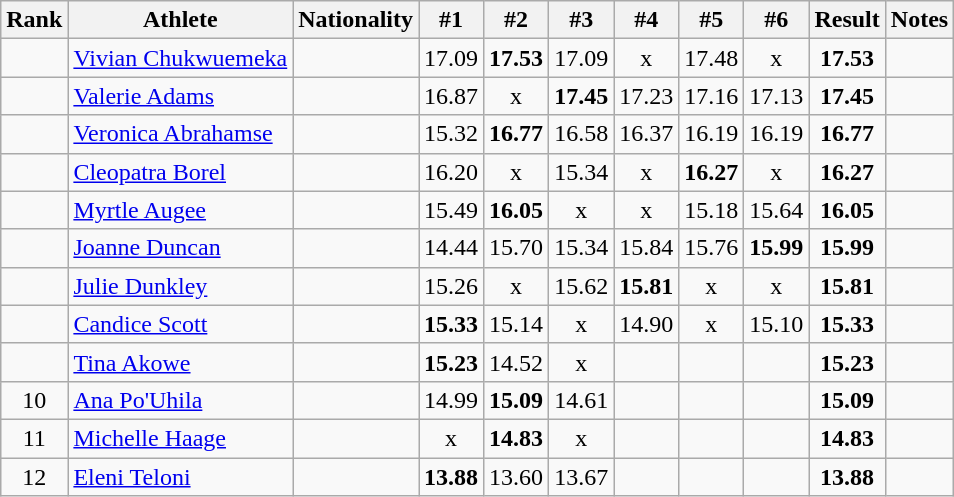<table class="wikitable sortable" style="text-align:center">
<tr>
<th>Rank</th>
<th>Athlete</th>
<th>Nationality</th>
<th>#1</th>
<th>#2</th>
<th>#3</th>
<th>#4</th>
<th>#5</th>
<th>#6</th>
<th>Result</th>
<th>Notes</th>
</tr>
<tr>
<td></td>
<td align="left"><a href='#'>Vivian Chukwuemeka</a></td>
<td align=left></td>
<td>17.09</td>
<td><strong>17.53</strong></td>
<td>17.09</td>
<td>x</td>
<td>17.48</td>
<td>x</td>
<td><strong>17.53</strong></td>
<td></td>
</tr>
<tr>
<td></td>
<td align="left"><a href='#'>Valerie Adams</a></td>
<td align=left></td>
<td>16.87</td>
<td>x</td>
<td><strong>17.45</strong></td>
<td>17.23</td>
<td>17.16</td>
<td>17.13</td>
<td><strong>17.45</strong></td>
<td></td>
</tr>
<tr>
<td></td>
<td align="left"><a href='#'>Veronica Abrahamse</a></td>
<td align=left></td>
<td>15.32</td>
<td><strong>16.77</strong></td>
<td>16.58</td>
<td>16.37</td>
<td>16.19</td>
<td>16.19</td>
<td><strong>16.77</strong></td>
<td></td>
</tr>
<tr>
<td></td>
<td align="left"><a href='#'>Cleopatra Borel</a></td>
<td align=left></td>
<td>16.20</td>
<td>x</td>
<td>15.34</td>
<td>x</td>
<td><strong>16.27</strong></td>
<td>x</td>
<td><strong>16.27</strong></td>
<td></td>
</tr>
<tr>
<td></td>
<td align="left"><a href='#'>Myrtle Augee</a></td>
<td align=left></td>
<td>15.49</td>
<td><strong>16.05</strong></td>
<td>x</td>
<td>x</td>
<td>15.18</td>
<td>15.64</td>
<td><strong>16.05</strong></td>
<td></td>
</tr>
<tr>
<td></td>
<td align="left"><a href='#'>Joanne Duncan</a></td>
<td align=left></td>
<td>14.44</td>
<td>15.70</td>
<td>15.34</td>
<td>15.84</td>
<td>15.76</td>
<td><strong>15.99</strong></td>
<td><strong>15.99</strong></td>
<td></td>
</tr>
<tr>
<td></td>
<td align="left"><a href='#'>Julie Dunkley</a></td>
<td align=left></td>
<td>15.26</td>
<td>x</td>
<td>15.62</td>
<td><strong>15.81</strong></td>
<td>x</td>
<td>x</td>
<td><strong>15.81</strong></td>
<td></td>
</tr>
<tr>
<td></td>
<td align="left"><a href='#'>Candice Scott</a></td>
<td align=left></td>
<td><strong>15.33</strong></td>
<td>15.14</td>
<td>x</td>
<td>14.90</td>
<td>x</td>
<td>15.10</td>
<td><strong>15.33</strong></td>
<td></td>
</tr>
<tr>
<td></td>
<td align="left"><a href='#'>Tina Akowe</a></td>
<td align=left></td>
<td><strong>15.23</strong></td>
<td>14.52</td>
<td>x</td>
<td></td>
<td></td>
<td></td>
<td><strong>15.23</strong></td>
<td></td>
</tr>
<tr>
<td>10</td>
<td align="left"><a href='#'>Ana Po'Uhila</a></td>
<td align=left></td>
<td>14.99</td>
<td><strong>15.09</strong></td>
<td>14.61</td>
<td></td>
<td></td>
<td></td>
<td><strong>15.09</strong></td>
<td></td>
</tr>
<tr>
<td>11</td>
<td align="left"><a href='#'>Michelle Haage</a></td>
<td align=left></td>
<td>x</td>
<td><strong>14.83</strong></td>
<td>x</td>
<td></td>
<td></td>
<td></td>
<td><strong>14.83</strong></td>
<td></td>
</tr>
<tr>
<td>12</td>
<td align="left"><a href='#'>Eleni Teloni</a></td>
<td align=left></td>
<td><strong>13.88</strong></td>
<td>13.60</td>
<td>13.67</td>
<td></td>
<td></td>
<td></td>
<td><strong>13.88</strong></td>
<td></td>
</tr>
</table>
